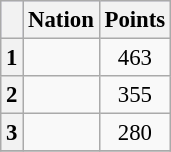<table class=wikitable style="font-size:95%;">
<tr style="background:#ccccff;">
<th></th>
<th>Nation</th>
<th>Points</th>
</tr>
<tr>
<th>1</th>
<td></td>
<td align="center">463</td>
</tr>
<tr>
<th>2</th>
<td></td>
<td align="center">355</td>
</tr>
<tr>
<th>3</th>
<td></td>
<td align="center">280</td>
</tr>
<tr>
</tr>
</table>
